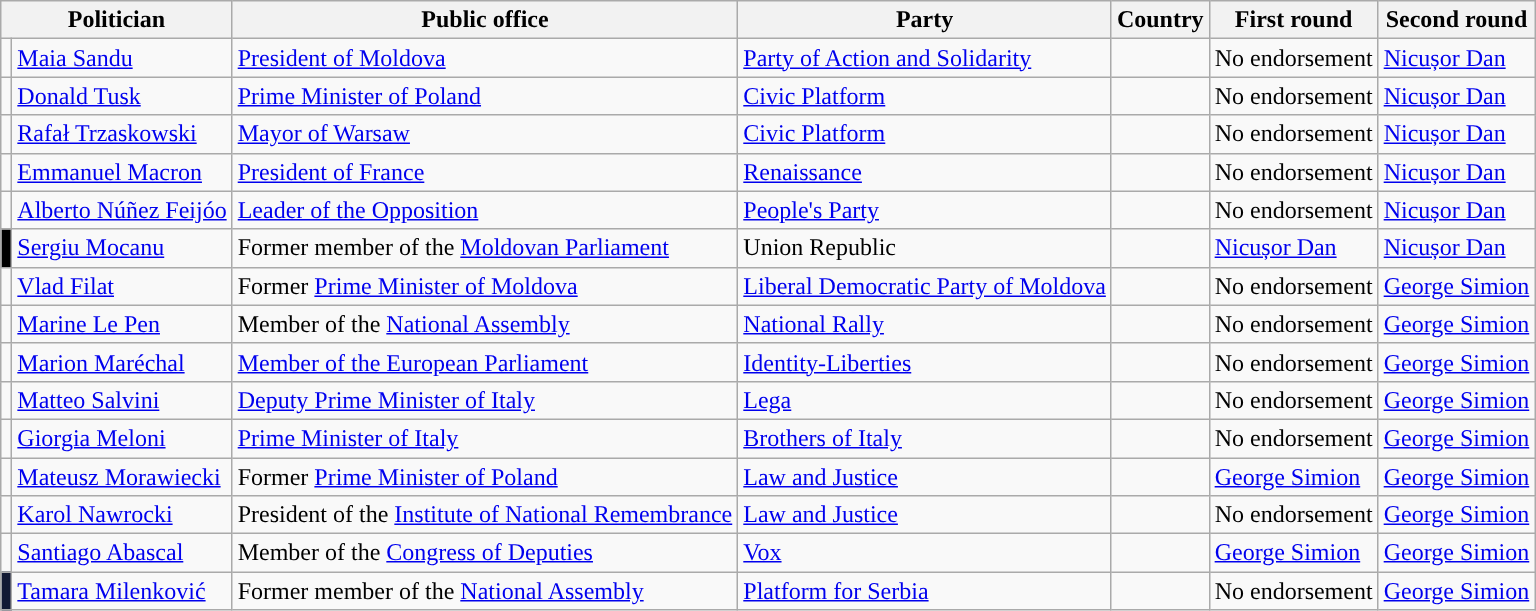<table class="wikitable nowrap sortable collapsible collapsed">
<tr>
<th colspan="2">Politician</th>
<th>Public office</th>
<th>Party</th>
<th>Country</th>
<th>First round</th>
<th>Second round</th>
</tr>
<tr>
<td style="background-color: "></td>
<td><a href='#'>Maia Sandu</a></td>
<td><a href='#'>President of Moldova</a></td>
<td><a href='#'>Party of Action and Solidarity</a></td>
<td></td>
<td>No endorsement</td>
<td><a href='#'>Nicușor Dan</a></td>
</tr>
<tr>
<td style="background-color: "></td>
<td><a href='#'>Donald Tusk</a></td>
<td><a href='#'>Prime Minister of Poland</a></td>
<td><a href='#'>Civic Platform</a></td>
<td></td>
<td>No endorsement</td>
<td><a href='#'>Nicușor Dan</a></td>
</tr>
<tr>
<td style="background-color: "></td>
<td><a href='#'>Rafał Trzaskowski</a></td>
<td><a href='#'>Mayor of Warsaw</a></td>
<td><a href='#'>Civic Platform</a></td>
<td></td>
<td>No endorsement</td>
<td><a href='#'>Nicușor Dan</a></td>
</tr>
<tr>
<td style="background-color: "></td>
<td><a href='#'>Emmanuel Macron</a></td>
<td><a href='#'>President of France</a></td>
<td><a href='#'>Renaissance</a></td>
<td></td>
<td>No endorsement</td>
<td><a href='#'>Nicușor Dan</a></td>
</tr>
<tr>
<td style="background-color: "></td>
<td><a href='#'>Alberto Núñez Feijóo</a></td>
<td><a href='#'>Leader of the Opposition</a></td>
<td><a href='#'>People's Party</a></td>
<td></td>
<td>No endorsement</td>
<td><a href='#'>Nicușor Dan</a></td>
</tr>
<tr>
<td style="background-color: #000000;"></td>
<td><a href='#'>Sergiu Mocanu</a></td>
<td>Former member of the <a href='#'>Moldovan Parliament</a></td>
<td>Union Republic</td>
<td></td>
<td><a href='#'>Nicușor Dan</a></td>
<td><a href='#'>Nicușor Dan</a></td>
</tr>
<tr>
<td style="background-color: "></td>
<td><a href='#'>Vlad Filat</a></td>
<td>Former <a href='#'>Prime Minister of Moldova</a></td>
<td><a href='#'>Liberal Democratic Party of Moldova</a></td>
<td></td>
<td>No endorsement</td>
<td><a href='#'>George Simion</a></td>
</tr>
<tr>
<td style="background-color: "></td>
<td><a href='#'>Marine Le Pen</a></td>
<td>Member of the <a href='#'>National Assembly</a></td>
<td><a href='#'>National Rally</a></td>
<td></td>
<td>No endorsement</td>
<td><a href='#'>George Simion</a></td>
</tr>
<tr>
<td style="background-color: "></td>
<td><a href='#'>Marion Maréchal</a></td>
<td><a href='#'>Member of the European Parliament</a></td>
<td><a href='#'>Identity-Liberties</a></td>
<td></td>
<td>No endorsement</td>
<td><a href='#'>George Simion</a></td>
</tr>
<tr>
<td style="background-color: "></td>
<td><a href='#'>Matteo Salvini</a></td>
<td><a href='#'>Deputy Prime Minister of Italy</a></td>
<td><a href='#'>Lega</a></td>
<td></td>
<td>No endorsement</td>
<td><a href='#'>George Simion</a></td>
</tr>
<tr>
<td style="background-color: "></td>
<td><a href='#'>Giorgia Meloni</a></td>
<td><a href='#'>Prime Minister of Italy</a></td>
<td><a href='#'>Brothers of Italy</a></td>
<td></td>
<td>No endorsement</td>
<td><a href='#'>George Simion</a></td>
</tr>
<tr>
<td style="background-color: "></td>
<td><a href='#'>Mateusz Morawiecki</a></td>
<td>Former <a href='#'>Prime Minister of Poland</a></td>
<td><a href='#'>Law and Justice</a></td>
<td></td>
<td><a href='#'>George Simion</a></td>
<td><a href='#'>George Simion</a></td>
</tr>
<tr>
<td style="background-color: "></td>
<td><a href='#'>Karol Nawrocki</a></td>
<td>President of the <a href='#'>Institute of National Remembrance</a></td>
<td><a href='#'>Law and Justice</a></td>
<td></td>
<td>No endorsement</td>
<td><a href='#'>George Simion</a></td>
</tr>
<tr>
<td style="background-color: "></td>
<td><a href='#'>Santiago Abascal</a></td>
<td>Member of the <a href='#'>Congress of Deputies</a></td>
<td><a href='#'>Vox</a></td>
<td></td>
<td><a href='#'>George Simion</a></td>
<td><a href='#'>George Simion</a></td>
</tr>
<tr>
<td style="background-color: #121933;"></td>
<td><a href='#'>Tamara Milenković</a></td>
<td>Former member of the <a href='#'>National Assembly</a></td>
<td><a href='#'>Platform for Serbia</a></td>
<td></td>
<td>No endorsement</td>
<td><a href='#'>George Simion</a></td>
</tr>
</table>
